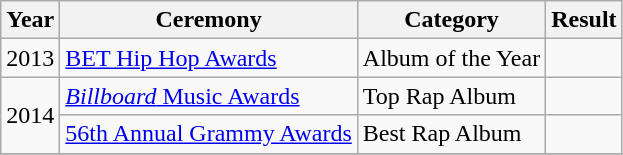<table class="wikitable">
<tr>
<th>Year</th>
<th>Ceremony</th>
<th>Category</th>
<th>Result</th>
</tr>
<tr>
<td rowspan="1">2013</td>
<td rowspan="1"><a href='#'>BET Hip Hop Awards</a></td>
<td>Album of the Year</td>
<td></td>
</tr>
<tr>
<td rowspan="2">2014</td>
<td rowspan="1"><a href='#'><em>Billboard</em> Music Awards</a></td>
<td>Top Rap Album</td>
<td></td>
</tr>
<tr>
<td rowspan="1"><a href='#'>56th Annual Grammy Awards</a></td>
<td>Best Rap Album</td>
<td></td>
</tr>
<tr>
</tr>
</table>
